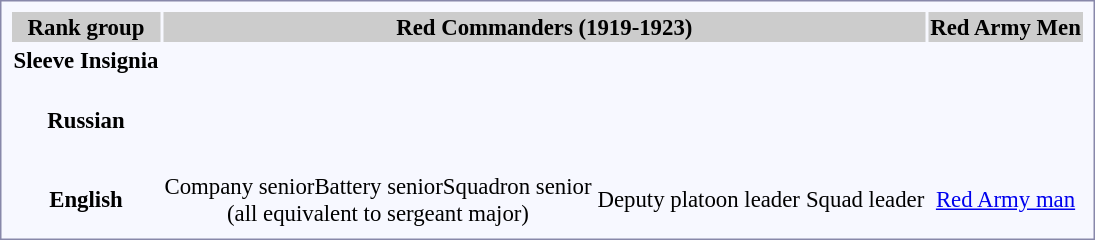<table style="border:1px solid #8888aa; background-color:#f7f8ff; padding:5px; font-size:95%; margin: 0px 12px 12px 0px; text-align:center;">
<tr bgcolor="#CCCCCC">
<th>Rank group</th>
<th colspan="3"><strong>Red Commanders (1919-1923)</strong></th>
<th><strong>Red Army Men</strong></th>
</tr>
<tr>
<th>Sleeve Insignia</th>
<td></td>
<td></td>
<td></td>
<td></td>
</tr>
<tr>
<th>Russian</th>
<td><br><br><br></td>
<td><br></td>
<td><br></td>
<td><br></td>
</tr>
<tr>
<td colspan="5"></td>
</tr>
<tr>
<th>English</th>
<td>Company seniorBattery seniorSquadron senior<br>(all equivalent to sergeant major)</td>
<td>Deputy platoon leader</td>
<td>Squad leader</td>
<td><a href='#'>Red Army man</a></td>
</tr>
</table>
